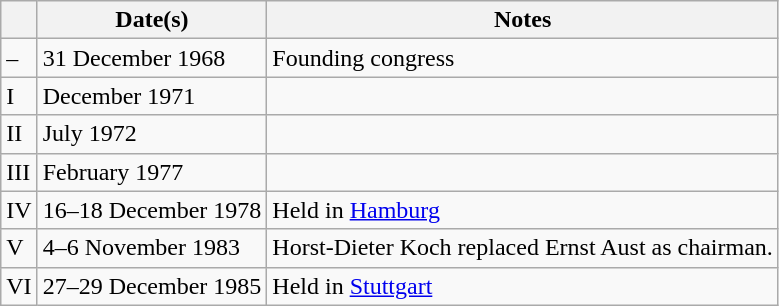<table class="wikitable">
<tr>
<th></th>
<th>Date(s)</th>
<th>Notes</th>
</tr>
<tr>
<td>–</td>
<td>31 December 1968</td>
<td>Founding congress</td>
</tr>
<tr>
<td>I</td>
<td>December 1971</td>
<td></td>
</tr>
<tr>
<td>II</td>
<td>July 1972</td>
<td></td>
</tr>
<tr>
<td>III</td>
<td>February 1977</td>
<td></td>
</tr>
<tr>
<td>IV</td>
<td>16–18 December 1978</td>
<td>Held in <a href='#'>Hamburg</a></td>
</tr>
<tr>
<td>V</td>
<td>4–6 November 1983</td>
<td>Horst-Dieter Koch replaced Ernst Aust as chairman.</td>
</tr>
<tr>
<td>VI</td>
<td>27–29 December 1985</td>
<td>Held in <a href='#'>Stuttgart</a></td>
</tr>
</table>
